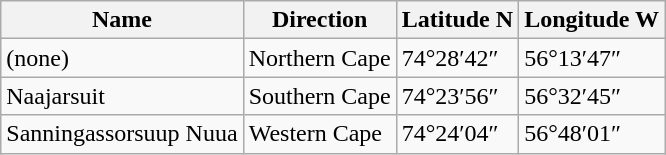<table class="wikitable">
<tr>
<th>Name</th>
<th>Direction</th>
<th>Latitude N</th>
<th>Longitude W</th>
</tr>
<tr>
<td>(none)</td>
<td>Northern Cape</td>
<td>74°28′42″</td>
<td>56°13′47″</td>
</tr>
<tr>
<td>Naajarsuit</td>
<td>Southern Cape</td>
<td>74°23′56″</td>
<td>56°32′45″</td>
</tr>
<tr>
<td>Sanningassorsuup Nuua</td>
<td>Western Cape</td>
<td>74°24′04″</td>
<td>56°48′01″</td>
</tr>
</table>
